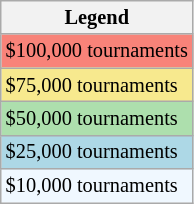<table class="wikitable" style="font-size:85%;">
<tr>
<th>Legend</th>
</tr>
<tr bgcolor=#F88379>
<td>$100,000 tournaments</td>
</tr>
<tr bgcolor=#F7E98E>
<td>$75,000 tournaments</td>
</tr>
<tr bgcolor=#ADDFAD>
<td>$50,000 tournaments</td>
</tr>
<tr bgcolor=lightblue>
<td>$25,000 tournaments</td>
</tr>
<tr bgcolor=#f0f8ff>
<td>$10,000 tournaments</td>
</tr>
</table>
